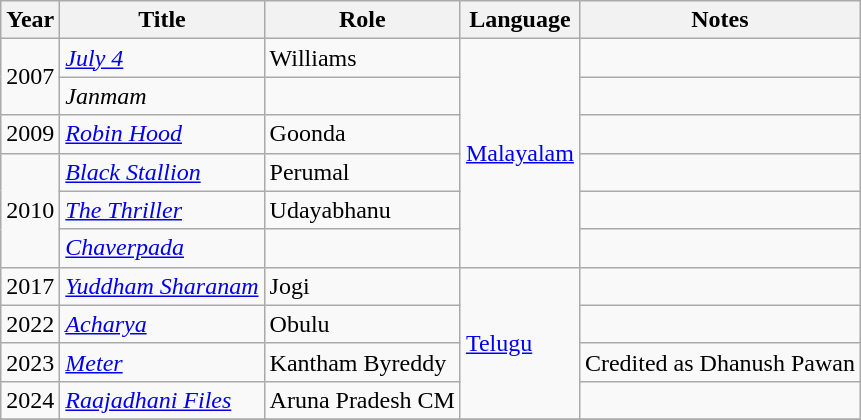<table class="wikitable sortable">
<tr>
<th scope="col">Year</th>
<th scope="col">Title</th>
<th scope="col">Role</th>
<th scope="col">Language</th>
<th scope="col" class="unsortable">Notes</th>
</tr>
<tr>
<td rowspan="2">2007</td>
<td><em><a href='#'>July 4</a></em></td>
<td>Williams</td>
<td rowspan="6"><a href='#'>Malayalam</a></td>
<td></td>
</tr>
<tr>
<td><em>Janmam</em></td>
<td></td>
<td></td>
</tr>
<tr>
<td>2009</td>
<td><em><a href='#'>Robin Hood</a></em></td>
<td>Goonda</td>
<td></td>
</tr>
<tr>
<td rowspan="3">2010</td>
<td><em><a href='#'>Black Stallion</a></em></td>
<td>Perumal</td>
<td></td>
</tr>
<tr>
<td><em><a href='#'>The Thriller</a></em></td>
<td>Udayabhanu</td>
<td></td>
</tr>
<tr>
<td><em><a href='#'>Chaverpada</a></em></td>
<td></td>
<td></td>
</tr>
<tr>
<td>2017</td>
<td><em><a href='#'>Yuddham Sharanam</a></em></td>
<td>Jogi</td>
<td rowspan="4"><a href='#'>Telugu</a></td>
</tr>
<tr>
<td>2022</td>
<td><em><a href='#'>Acharya</a></em></td>
<td>Obulu</td>
<td></td>
</tr>
<tr>
<td>2023</td>
<td><em><a href='#'>Meter</a></em></td>
<td>Kantham Byreddy</td>
<td>Credited as Dhanush Pawan</td>
</tr>
<tr>
<td>2024</td>
<td><em><a href='#'>Raajadhani Files</a></em></td>
<td>Aruna Pradesh CM</td>
<td></td>
</tr>
<tr>
</tr>
</table>
